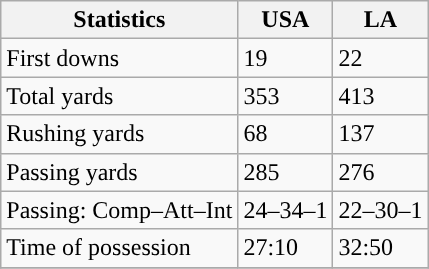<table class="wikitable" style="float: left;">
<tr>
<th>Statistics</th>
<th>USA</th>
<th>LA</th>
</tr>
<tr>
<td>First downs</td>
<td>19</td>
<td>22</td>
</tr>
<tr>
<td>Total yards</td>
<td>353</td>
<td>413</td>
</tr>
<tr>
<td>Rushing yards</td>
<td>68</td>
<td>137</td>
</tr>
<tr>
<td>Passing yards</td>
<td>285</td>
<td>276</td>
</tr>
<tr>
<td>Passing: Comp–Att–Int</td>
<td>24–34–1</td>
<td>22–30–1</td>
</tr>
<tr>
<td>Time of possession</td>
<td>27:10</td>
<td>32:50</td>
</tr>
<tr>
</tr>
</table>
